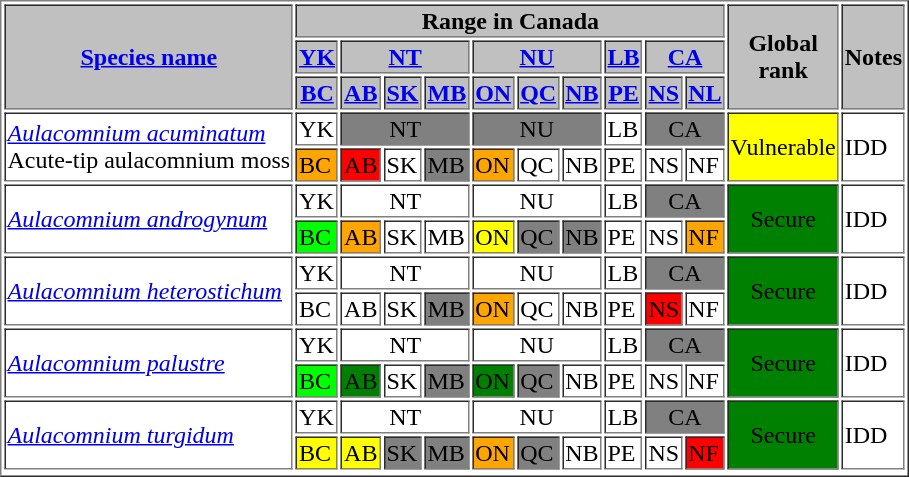<table border="1" |>
<tr>
<th rowspan="3" bgcolor=silver><a href='#'>Species name</a></th>
<th colspan="10" bgcolor=silver>Range in Canada</th>
<th rowspan="3" bgcolor=silver>Global <br> rank</th>
<th rowspan="3" bgcolor=silver>Notes</th>
</tr>
<tr>
<th bgcolor=silver><a href='#'>YK</a></th>
<th colspan="3" bgcolor=silver><a href='#'>NT</a></th>
<th colspan="3" bgcolor=silver><a href='#'>NU</a></th>
<th bgcolor=silver><a href='#'>LB</a></th>
<th colspan="2" bgcolor=silver><a href='#'>CA</a></th>
</tr>
<tr>
<th bgcolor=silver><a href='#'>BC</a></th>
<th bgcolor=silver><a href='#'>AB</a></th>
<th bgcolor=silver><a href='#'>SK</a></th>
<th bgcolor=silver><a href='#'>MB</a></th>
<th bgcolor=silver><a href='#'>ON</a></th>
<th bgcolor=silver><a href='#'>QC</a></th>
<th bgcolor=silver><a href='#'>NB</a></th>
<th bgcolor=silver><a href='#'>PE</a></th>
<th bgcolor=silver><a href='#'>NS</a></th>
<th bgcolor=silver><a href='#'>NL</a></th>
</tr>
<tr>
<td rowspan="2"><em><a href='#'>Aulacomnium acuminatum</a></em> <br> Acute-tip aulacomnium moss</td>
<td>YK</td>
<td colspan="3" align="center" bgcolor=gray>NT</td>
<td colspan="3" align="center" bgcolor=gray>NU</td>
<td>LB</td>
<td colspan="2" align="center" bgcolor=gray>CA</td>
<td rowspan="2" align="center" bgcolor=yellow>Vulnerable</td>
<td rowspan="2">IDD</td>
</tr>
<tr>
<td bgcolor=orange>BC</td>
<td bgcolor=red>AB</td>
<td>SK</td>
<td bgcolor=gray>MB</td>
<td bgcolor=orange>ON</td>
<td>QC</td>
<td>NB</td>
<td>PE</td>
<td>NS</td>
<td>NF</td>
</tr>
<tr>
<td rowspan="2"><em><a href='#'>Aulacomnium androgynum</a></em></td>
<td>YK</td>
<td colspan="3" align="center">NT</td>
<td colspan="3" align="center">NU</td>
<td>LB</td>
<td colspan="2" align="center" bgcolor=gray>CA</td>
<td rowspan="2" align="center" bgcolor=green>Secure</td>
<td rowspan="2">IDD</td>
</tr>
<tr>
<td bgcolor=lime>BC</td>
<td bgcolor=orange>AB</td>
<td>SK</td>
<td>MB</td>
<td bgcolor=yellow>ON</td>
<td bgcolor=gray>QC</td>
<td bgcolor=gray>NB</td>
<td>PE</td>
<td>NS</td>
<td bgcolor=orange>NF</td>
</tr>
<tr>
<td rowspan="2"><em><a href='#'>Aulacomnium heterostichum</a></em></td>
<td>YK</td>
<td colspan="3" align="center">NT</td>
<td colspan="3" align="center">NU</td>
<td>LB</td>
<td colspan="2" align="center" bgcolor=gray>CA</td>
<td rowspan="2" align="center" bgcolor=green>Secure</td>
<td rowspan="2">IDD</td>
</tr>
<tr>
<td>BC</td>
<td>AB</td>
<td>SK</td>
<td bgcolor=gray>MB</td>
<td bgcolor=orange>ON</td>
<td>QC</td>
<td>NB</td>
<td>PE</td>
<td bgcolor=red>NS</td>
<td>NF</td>
</tr>
<tr>
<td rowspan="2"><em><a href='#'>Aulacomnium palustre</a></em></td>
<td>YK</td>
<td colspan="3" align="center">NT</td>
<td colspan="3" align="center">NU</td>
<td>LB</td>
<td colspan="2" align="center" bgcolor=gray>CA</td>
<td rowspan="2" align="center" bgcolor=green>Secure</td>
<td rowspan="2">IDD</td>
</tr>
<tr>
<td bgcolor=lime>BC</td>
<td bgcolor=green>AB</td>
<td>SK</td>
<td bgcolor=gray>MB</td>
<td bgcolor=green>ON</td>
<td bgcolor=gray>QC</td>
<td>NB</td>
<td>PE</td>
<td>NS</td>
<td>NF</td>
</tr>
<tr>
<td rowspan="2"><em><a href='#'>Aulacomnium turgidum</a></em></td>
<td>YK</td>
<td colspan="3" align="center">NT</td>
<td colspan="3" align="center">NU</td>
<td>LB</td>
<td colspan="2" align="center" bgcolor=gray>CA</td>
<td rowspan="2" align="center" bgcolor=green>Secure</td>
<td rowspan="2">IDD</td>
</tr>
<tr>
<td bgcolor=yellow>BC</td>
<td bgcolor=yellow>AB</td>
<td bgcolor=gray>SK</td>
<td bgcolor=gray>MB</td>
<td bgcolor=orange>ON</td>
<td bgcolor=gray>QC</td>
<td>NB</td>
<td>PE</td>
<td>NS</td>
<td bgcolor=red>NF</td>
</tr>
<tr>
</tr>
</table>
